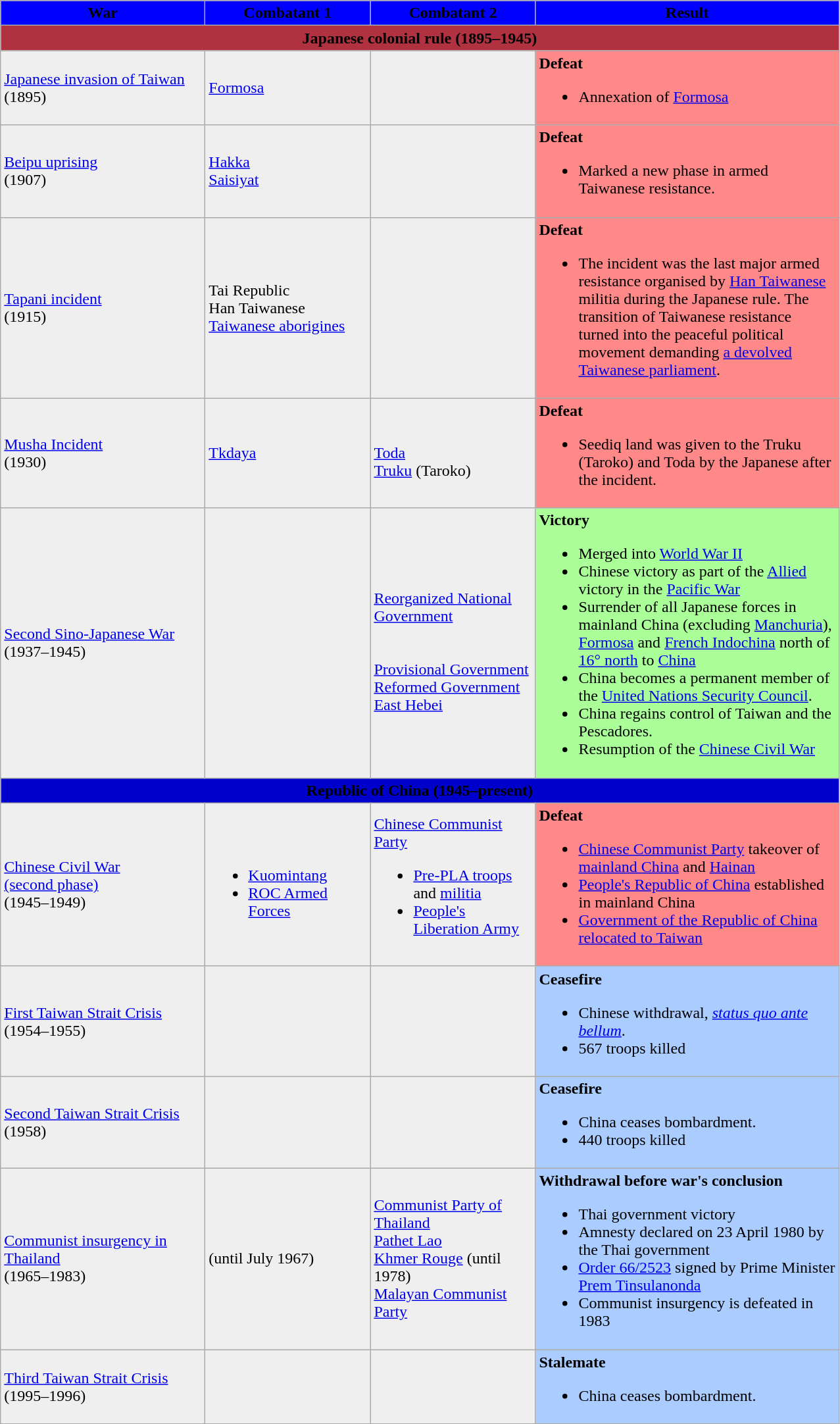<table class="wikitable">
<tr>
<th style="background:#0000FF; width:200px;"><span>War</span></th>
<th style="background:#0000FF; width:160px;"><span>Combatant 1</span></th>
<th style="background:#0000FF; width:160px;"><span>Combatant 2</span></th>
<th style="background:#0000FF; width:300px;"><span>Result</span></th>
</tr>
<tr>
<th style="background:#b0313f" colspan="4"><span><strong>Japanese colonial rule (1895–1945)</strong></span></th>
</tr>
<tr>
<td style="background:#efefef"><a href='#'>Japanese invasion of Taiwan</a><br>(1895)</td>
<td style="background:#efefef"> <a href='#'>Formosa</a></td>
<td style="background:#efefef"></td>
<td style="background:#F88"><strong>Defeat</strong><br><ul><li>Annexation of <a href='#'>Formosa</a></li></ul></td>
</tr>
<tr>
<td style="background:#efefef"><a href='#'>Beipu uprising</a><br>(1907)</td>
<td style="background:#efefef"><a href='#'>Hakka</a><br><a href='#'>Saisiyat</a></td>
<td style="background:#efefef"></td>
<td style="background:#F88"><strong>Defeat</strong><br><ul><li>Marked a new phase in armed Taiwanese resistance.</li></ul></td>
</tr>
<tr>
<td style="background:#efefef"><a href='#'>Tapani incident</a><br>(1915)</td>
<td style="background:#efefef">Tai Republic<br>Han Taiwanese<br><a href='#'>Taiwanese aborigines</a></td>
<td style="background:#efefef"></td>
<td style="background:#F88"><strong>Defeat</strong><br><ul><li>The incident was the last major armed resistance organised by <a href='#'>Han Taiwanese</a> militia during the Japanese rule. The transition of Taiwanese resistance turned into the peaceful political movement demanding <a href='#'>a devolved Taiwanese parliament</a>.</li></ul></td>
</tr>
<tr>
<td style="background:#efefef"><a href='#'>Musha Incident</a><br>(1930)</td>
<td style="background:#efefef"><a href='#'>Tkdaya</a></td>
<td style="background:#efefef"><br><a href='#'>Toda</a><br><a href='#'>Truku</a> (Taroko)</td>
<td style="background:#F88"><strong>Defeat</strong><br><ul><li>Seediq land was given to the Truku (Taroko) and Toda by the Japanese after the incident.</li></ul></td>
</tr>
<tr>
<td style="background:#efefef"><a href='#'>Second Sino-Japanese War</a><br>(1937–1945)</td>
<td style="background:#efefef"><br><br><br></td>
<td style="background:#efefef"><br> <a href='#'>Reorganized National Government</a><br><br><br> <a href='#'>Provisional Government</a><br> <a href='#'>Reformed Government</a><br> <a href='#'>East Hebei</a></td>
<td style="background:#AF9"><strong>Victory</strong><br><ul><li>Merged into <a href='#'>World War II</a></li><li>Chinese victory as part of the <a href='#'>Allied</a> victory in the <a href='#'>Pacific War</a></li><li>Surrender of all Japanese forces in mainland China (excluding <a href='#'>Manchuria</a>), <a href='#'>Formosa</a> and <a href='#'>French Indochina</a> north of <a href='#'>16° north</a> to <a href='#'>China</a></li><li>China becomes a permanent member of the <a href='#'>United Nations Security Council</a>.</li><li>China regains control of Taiwan and the Pescadores.</li><li>Resumption of the <a href='#'>Chinese Civil War</a></li></ul></td>
</tr>
<tr>
<th style="background:#0000CD" colspan="4"><span><strong>Republic of China (1945–present)</strong></span></th>
</tr>
<tr>
<td style="background:#efefef"><a href='#'>Chinese Civil War<br>(second phase)</a><br>(1945–1949)</td>
<td style="background:#efefef"><br><ul><li> <a href='#'>Kuomintang</a></li><li> <a href='#'>ROC Armed Forces</a></li></ul></td>
<td style="background:#efefef"> <a href='#'>Chinese Communist Party</a><br><ul><li><a href='#'>Pre-PLA troops</a> and <a href='#'>militia</a></li><li> <a href='#'>People's Liberation Army</a></li></ul></td>
<td style="background:#F88"><strong>Defeat</strong><br><ul><li><a href='#'>Chinese Communist Party</a> takeover of <a href='#'>mainland China</a> and <a href='#'>Hainan</a></li><li><a href='#'>People's Republic of China</a> established in mainland China</li><li><a href='#'>Government of the Republic of China</a> <a href='#'>relocated to Taiwan</a></li></ul></td>
</tr>
<tr>
<td style="background:#efefef"><a href='#'>First Taiwan Strait Crisis</a><br>(1954–1955)</td>
<td style="background:#efefef"><br></td>
<td style="background:#efefef"></td>
<td style="background:#ACF"><strong>Ceasefire</strong><br><ul><li>Chinese withdrawal, <em><a href='#'>status quo ante bellum</a></em>.</li><li>567 troops killed</li></ul></td>
</tr>
<tr>
<td style="background:#efefef"><a href='#'>Second Taiwan Strait Crisis</a><br>(1958)</td>
<td style="background:#efefef"><br></td>
<td style="background:#efefef"></td>
<td style="background:#ACF"><strong>Ceasefire</strong><br><ul><li>China ceases bombardment.</li><li>440 troops killed</li></ul></td>
</tr>
<tr>
<td style="background:#efefef"><a href='#'>Communist insurgency in Thailand</a><br>(1965–1983)</td>
<td style="background:#efefef"><br> (until July 1967)<br><br></td>
<td style="background:#efefef"> <a href='#'>Communist Party of Thailand</a><br> <a href='#'>Pathet Lao</a><br> <a href='#'>Khmer Rouge</a> (until 1978)<br> <a href='#'>Malayan Communist Party</a></td>
<td style="background:#ACF"><strong>Withdrawal before war's conclusion</strong><br><ul><li>Thai government victory</li><li>Amnesty declared on 23 April 1980 by the Thai government</li><li><a href='#'>Order 66/2523</a> signed by Prime Minister <a href='#'>Prem Tinsulanonda</a></li><li>Communist insurgency is defeated in 1983</li></ul></td>
</tr>
<tr>
<td style="background:#efefef"><a href='#'>Third Taiwan Strait Crisis</a><br>(1995–1996)</td>
<td style="background:#efefef"><br></td>
<td style="background:#efefef"></td>
<td style="background:#ACF"><strong>Stalemate</strong><br><ul><li>China ceases bombardment.</li></ul></td>
</tr>
</table>
